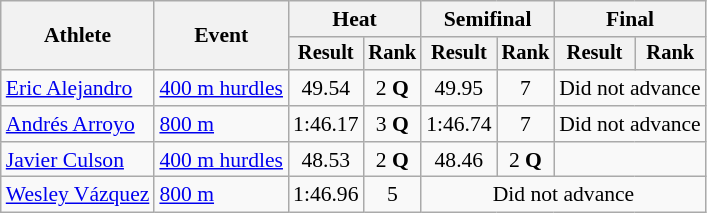<table class="wikitable" style="font-size:90%">
<tr>
<th rowspan="2">Athlete</th>
<th rowspan="2">Event</th>
<th colspan="2">Heat</th>
<th colspan="2">Semifinal</th>
<th colspan="2">Final</th>
</tr>
<tr style="font-size:95%">
<th>Result</th>
<th>Rank</th>
<th>Result</th>
<th>Rank</th>
<th>Result</th>
<th>Rank</th>
</tr>
<tr align=center>
<td align=left><a href='#'>Eric Alejandro</a></td>
<td align=left><a href='#'>400 m hurdles</a></td>
<td>49.54</td>
<td>2 <strong>Q</strong></td>
<td>49.95</td>
<td>7</td>
<td colspan=2>Did not advance</td>
</tr>
<tr align=center>
<td align=left><a href='#'>Andrés Arroyo</a></td>
<td align=left><a href='#'>800 m</a></td>
<td>1:46.17</td>
<td>3 <strong>Q</strong></td>
<td>1:46.74</td>
<td>7</td>
<td colspan=2>Did not advance</td>
</tr>
<tr align=center>
<td align=left><a href='#'>Javier Culson</a></td>
<td align=left><a href='#'>400 m hurdles</a></td>
<td>48.53</td>
<td>2 <strong>Q</strong></td>
<td>48.46</td>
<td>2 <strong>Q</strong></td>
<td colspan=2></td>
</tr>
<tr align=center>
<td align=left><a href='#'>Wesley Vázquez</a></td>
<td align=left><a href='#'>800 m</a></td>
<td>1:46.96</td>
<td>5</td>
<td colspan=4>Did not advance</td>
</tr>
</table>
